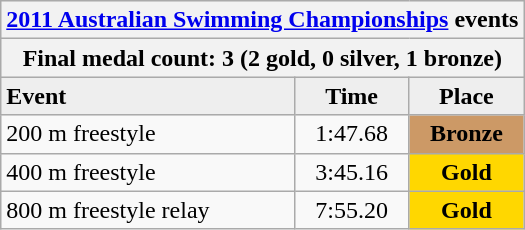<table class="wikitable"  +>
<tr style="background:#eee;">
<th colspan="4"><a href='#'>2011 Australian Swimming Championships</a> events</th>
</tr>
<tr style="background:#eee;">
<th colspan="4">Final medal count: 3 (2 gold, 0 silver, 1 bronze)</th>
</tr>
<tr style="background:#eee;">
<td><strong>Event</strong></td>
<td style="text-align:center;"><strong>Time</strong></td>
<td style="text-align:center;"><strong>Place</strong></td>
</tr>
<tr>
<td>200 m freestyle</td>
<td style="text-align:center;">1:47.68</td>
<td bgcolor="cc9966" align="center"><strong>Bronze</strong></td>
</tr>
<tr>
<td>400 m freestyle</td>
<td style="text-align:center;">3:45.16</td>
<td style="background:gold; text-align:center;"><strong>Gold</strong></td>
</tr>
<tr>
<td>800 m freestyle relay</td>
<td style="text-align:center;">7:55.20</td>
<td style="background:gold; text-align:center;"><strong>Gold</strong></td>
</tr>
</table>
